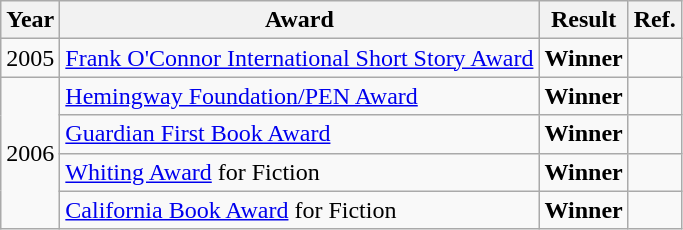<table class="wikitable sortable mw-collapsible">
<tr>
<th>Year</th>
<th>Award</th>
<th>Result</th>
<th>Ref.</th>
</tr>
<tr>
<td>2005</td>
<td><a href='#'>Frank O'Connor International Short Story Award</a></td>
<td><strong>Winner</strong></td>
<td></td>
</tr>
<tr>
<td rowspan="4">2006</td>
<td><a href='#'>Hemingway Foundation/PEN Award</a></td>
<td><strong>Winner</strong></td>
<td></td>
</tr>
<tr>
<td><a href='#'>Guardian First Book Award</a></td>
<td><strong>Winner</strong></td>
<td></td>
</tr>
<tr>
<td><a href='#'>Whiting Award</a> for Fiction</td>
<td><strong>Winner</strong></td>
<td></td>
</tr>
<tr>
<td><a href='#'>California Book Award</a> for Fiction</td>
<td><strong>Winner</strong></td>
<td></td>
</tr>
</table>
